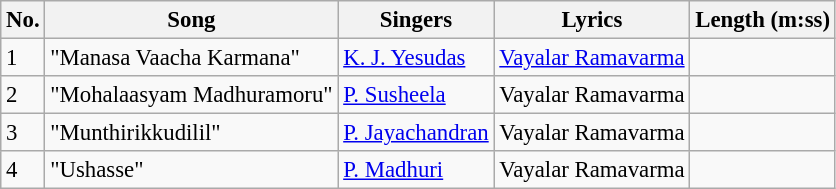<table class="wikitable" style="font-size:95%;">
<tr>
<th>No.</th>
<th>Song</th>
<th>Singers</th>
<th>Lyrics</th>
<th>Length (m:ss)</th>
</tr>
<tr>
<td>1</td>
<td>"Manasa Vaacha Karmana"</td>
<td><a href='#'>K. J. Yesudas</a></td>
<td><a href='#'>Vayalar Ramavarma</a></td>
<td></td>
</tr>
<tr>
<td>2</td>
<td>"Mohalaasyam Madhuramoru"</td>
<td><a href='#'>P. Susheela</a></td>
<td>Vayalar Ramavarma</td>
<td></td>
</tr>
<tr>
<td>3</td>
<td>"Munthirikkudilil"</td>
<td><a href='#'>P. Jayachandran</a></td>
<td>Vayalar Ramavarma</td>
<td></td>
</tr>
<tr>
<td>4</td>
<td>"Ushasse"</td>
<td><a href='#'>P. Madhuri</a></td>
<td>Vayalar Ramavarma</td>
<td></td>
</tr>
</table>
